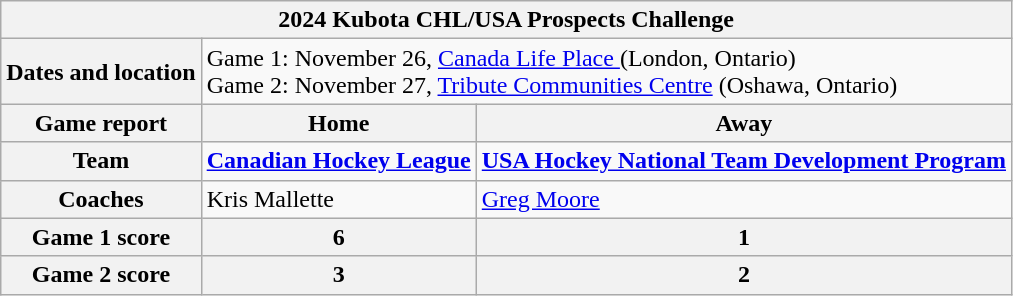<table class="wikitable">
<tr>
<th colspan="3">2024 Kubota CHL/USA Prospects Challenge</th>
</tr>
<tr>
<th>Dates and location</th>
<td colspan="2">Game 1: November 26, <a href='#'>Canada Life Place </a> (London, Ontario)<br>Game 2: November 27, <a href='#'>Tribute Communities Centre</a> (Oshawa, Ontario)</td>
</tr>
<tr>
<th>Game report</th>
<th>Home</th>
<th>Away</th>
</tr>
<tr>
<th>Team</th>
<td><strong><a href='#'>Canadian Hockey League</a></strong></td>
<td><strong><a href='#'>USA Hockey National Team Development Program</a></strong></td>
</tr>
<tr>
<th>Coaches</th>
<td>Kris Mallette</td>
<td><a href='#'>Greg Moore</a></td>
</tr>
<tr>
<th>Game 1 score</th>
<th>6</th>
<th>1</th>
</tr>
<tr>
<th>Game 2 score</th>
<th>3</th>
<th>2</th>
</tr>
</table>
